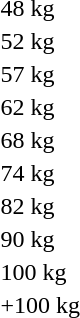<table>
<tr>
<td>48 kg</td>
<td></td>
<td></td>
<td></td>
</tr>
<tr>
<td>52 kg</td>
<td></td>
<td></td>
<td></td>
</tr>
<tr>
<td>57 kg</td>
<td></td>
<td></td>
<td></td>
</tr>
<tr>
<td>62 kg</td>
<td></td>
<td></td>
<td></td>
</tr>
<tr>
<td>68 kg</td>
<td></td>
<td></td>
<td></td>
</tr>
<tr>
<td>74 kg</td>
<td></td>
<td></td>
<td></td>
</tr>
<tr>
<td>82 kg</td>
<td></td>
<td></td>
<td></td>
</tr>
<tr>
<td>90 kg</td>
<td></td>
<td></td>
<td></td>
</tr>
<tr>
<td>100 kg</td>
<td></td>
<td></td>
<td></td>
</tr>
<tr>
<td>+100 kg</td>
<td></td>
<td></td>
<td></td>
</tr>
</table>
